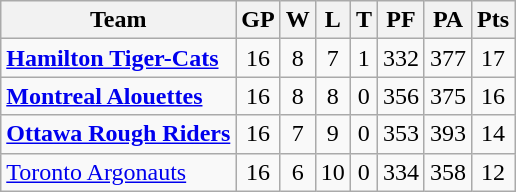<table class="wikitable">
<tr>
<th>Team</th>
<th>GP</th>
<th>W</th>
<th>L</th>
<th>T</th>
<th>PF</th>
<th>PA</th>
<th>Pts</th>
</tr>
<tr align="center">
<td align="left"><strong><a href='#'>Hamilton Tiger-Cats</a></strong></td>
<td>16</td>
<td>8</td>
<td>7</td>
<td>1</td>
<td>332</td>
<td>377</td>
<td>17</td>
</tr>
<tr align="center">
<td align="left"><strong><a href='#'>Montreal Alouettes</a></strong></td>
<td>16</td>
<td>8</td>
<td>8</td>
<td>0</td>
<td>356</td>
<td>375</td>
<td>16</td>
</tr>
<tr align="center">
<td align="left"><strong><a href='#'>Ottawa Rough Riders</a></strong></td>
<td>16</td>
<td>7</td>
<td>9</td>
<td>0</td>
<td>353</td>
<td>393</td>
<td>14</td>
</tr>
<tr align="center">
<td align="left"><a href='#'>Toronto Argonauts</a></td>
<td>16</td>
<td>6</td>
<td>10</td>
<td>0</td>
<td>334</td>
<td>358</td>
<td>12</td>
</tr>
</table>
